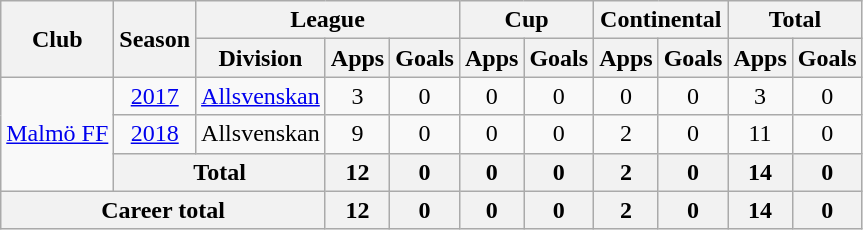<table class="wikitable" style="text-align:center;">
<tr>
<th rowspan="2">Club</th>
<th rowspan="2">Season</th>
<th colspan="3">League</th>
<th colspan="2">Cup</th>
<th colspan="2">Continental</th>
<th colspan="2">Total</th>
</tr>
<tr>
<th>Division</th>
<th>Apps</th>
<th>Goals</th>
<th>Apps</th>
<th>Goals</th>
<th>Apps</th>
<th>Goals</th>
<th>Apps</th>
<th>Goals</th>
</tr>
<tr>
<td rowspan="3"><a href='#'>Malmö FF</a></td>
<td><a href='#'>2017</a></td>
<td><a href='#'>Allsvenskan</a></td>
<td>3</td>
<td>0</td>
<td>0</td>
<td>0</td>
<td>0</td>
<td>0</td>
<td>3</td>
<td>0</td>
</tr>
<tr>
<td><a href='#'>2018</a></td>
<td>Allsvenskan</td>
<td>9</td>
<td>0</td>
<td>0</td>
<td>0</td>
<td>2</td>
<td>0</td>
<td>11</td>
<td>0</td>
</tr>
<tr>
<th colspan="2">Total</th>
<th>12</th>
<th>0</th>
<th>0</th>
<th>0</th>
<th>2</th>
<th>0</th>
<th>14</th>
<th>0</th>
</tr>
<tr>
<th colspan="3">Career total</th>
<th>12</th>
<th>0</th>
<th>0</th>
<th>0</th>
<th>2</th>
<th>0</th>
<th>14</th>
<th>0</th>
</tr>
</table>
